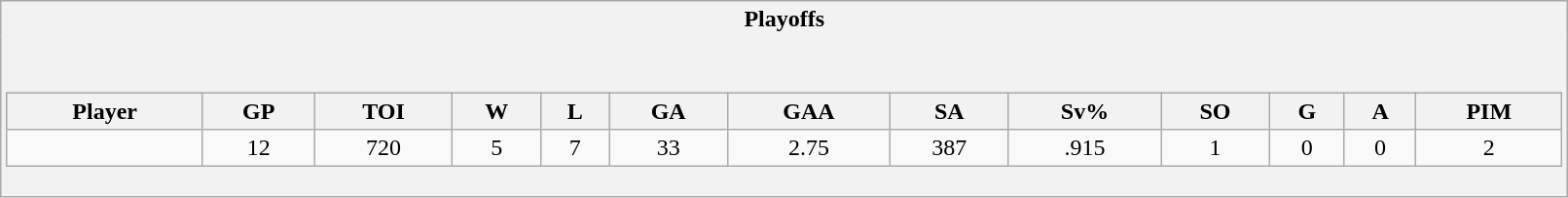<table class="wikitable" style="border: 1px solid #aaa;" width="85%">
<tr>
<th style="border: 0;">Playoffs</th>
</tr>
<tr>
<td style="background: #f2f2f2; border: 0; text-align: center;"><br><table class="wikitable sortable" width="100%">
<tr align="center"  bgcolor="#dddddd">
<th>Player</th>
<th>GP</th>
<th>TOI</th>
<th>W</th>
<th>L</th>
<th>GA</th>
<th>GAA</th>
<th>SA</th>
<th>Sv%</th>
<th>SO</th>
<th>G</th>
<th>A</th>
<th>PIM</th>
</tr>
<tr align=center>
<td></td>
<td>12</td>
<td>720</td>
<td>5</td>
<td>7</td>
<td>33</td>
<td>2.75</td>
<td>387</td>
<td>.915</td>
<td>1</td>
<td>0</td>
<td>0</td>
<td>2</td>
</tr>
</table>
</td>
</tr>
</table>
